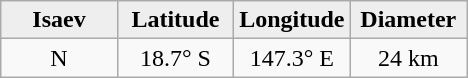<table class="wikitable">
<tr>
<th width="25%" style="background:#eeeeee;">Isaev</th>
<th width="25%" style="background:#eeeeee;">Latitude</th>
<th width="25%" style="background:#eeeeee;">Longitude</th>
<th width="25%" style="background:#eeeeee;">Diameter</th>
</tr>
<tr>
<td align="center">N</td>
<td align="center">18.7° S</td>
<td align="center">147.3° E</td>
<td align="center">24 km</td>
</tr>
</table>
